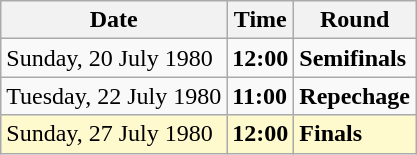<table class="wikitable">
<tr>
<th>Date</th>
<th>Time</th>
<th>Round</th>
</tr>
<tr>
<td>Sunday, 20 July 1980</td>
<td><strong>12:00</strong></td>
<td><strong>Semifinals</strong></td>
</tr>
<tr>
<td>Tuesday, 22 July 1980</td>
<td><strong>11:00</strong></td>
<td><strong>Repechage</strong></td>
</tr>
<tr style=background:lemonchiffon>
<td>Sunday, 27 July 1980</td>
<td><strong>12:00</strong></td>
<td><strong>Finals</strong></td>
</tr>
</table>
